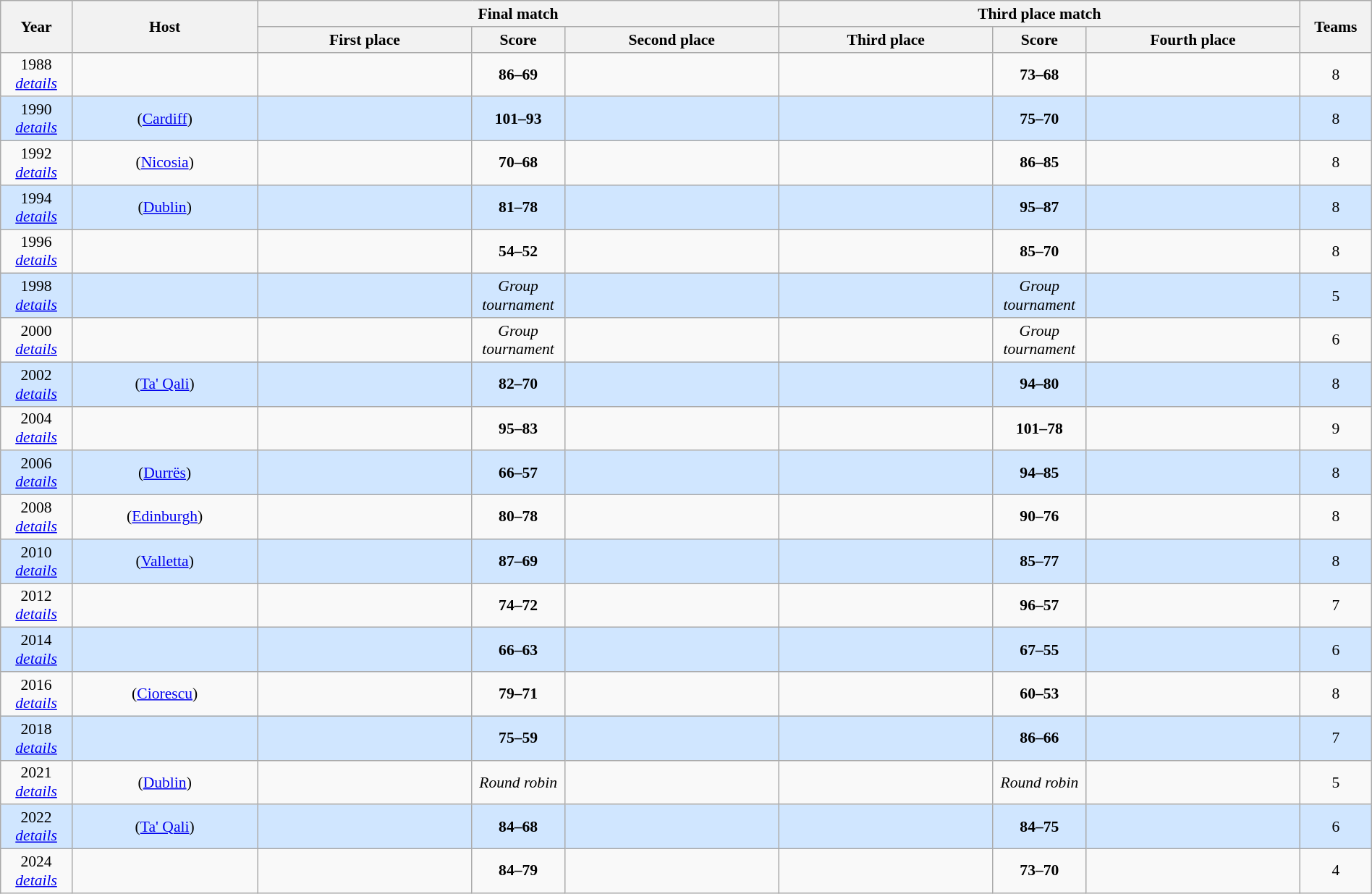<table class=wikitable style="text-align:center; font-size:90%; width:100%">
<tr>
<th rowspan=2 width=5%>Year</th>
<th rowspan=2 width=13%>Host</th>
<th colspan=3>Final match</th>
<th colspan=3>Third place match</th>
<th rowspan=2 width=5%>Teams</th>
</tr>
<tr>
<th width=15%>First place</th>
<th width=6.5%>Score</th>
<th width=15%>Second place</th>
<th width=15%>Third place</th>
<th width=6.5%>Score</th>
<th width=15%>Fourth place</th>
</tr>
<tr>
<td>1988<br><em><a href='#'>details</a></em></td>
<td></td>
<td><strong></strong></td>
<td><strong>86–69</strong></td>
<td></td>
<td></td>
<td><strong>73–68</strong></td>
<td></td>
<td>8</td>
</tr>
<tr style="background:#D0E6FF;">
<td>1990<br><em><a href='#'>details</a></em></td>
<td> (<a href='#'>Cardiff</a>)</td>
<td><strong></strong></td>
<td><strong>101–93</strong></td>
<td></td>
<td></td>
<td><strong>75–70</strong></td>
<td></td>
<td>8</td>
</tr>
<tr>
<td>1992<br><em><a href='#'>details</a></em></td>
<td> (<a href='#'>Nicosia</a>)</td>
<td><strong></strong></td>
<td><strong>70–68</strong></td>
<td></td>
<td></td>
<td><strong>86–85</strong></td>
<td></td>
<td>8</td>
</tr>
<tr style="background:#D0E6FF;">
<td>1994<br><em><a href='#'>details</a></em></td>
<td> (<a href='#'>Dublin</a>)</td>
<td><strong></strong></td>
<td><strong>81–78</strong></td>
<td></td>
<td></td>
<td><strong>95–87</strong></td>
<td></td>
<td>8</td>
</tr>
<tr>
<td>1996<br><em><a href='#'>details</a></em></td>
<td></td>
<td><strong></strong></td>
<td><strong>54–52</strong></td>
<td></td>
<td></td>
<td><strong>85–70</strong></td>
<td></td>
<td>8</td>
</tr>
<tr style="background:#D0E6FF;">
<td>1998<br><em><a href='#'>details</a></em></td>
<td></td>
<td><strong></strong></td>
<td><em>Group tournament</em></td>
<td></td>
<td></td>
<td><em>Group tournament</em></td>
<td></td>
<td>5</td>
</tr>
<tr>
<td>2000<br><em><a href='#'>details</a></em></td>
<td></td>
<td><strong></strong></td>
<td><em>Group tournament</em></td>
<td></td>
<td></td>
<td><em>Group tournament</em></td>
<td></td>
<td>6</td>
</tr>
<tr style="background:#D0E6FF;">
<td>2002<br><em><a href='#'>details</a></em></td>
<td> (<a href='#'>Ta' Qali</a>)</td>
<td><strong></strong></td>
<td><strong>82–70</strong></td>
<td></td>
<td></td>
<td><strong>94–80</strong></td>
<td></td>
<td>8</td>
</tr>
<tr>
<td>2004<br><em><a href='#'>details</a></em></td>
<td></td>
<td><strong></strong></td>
<td><strong>95–83</strong></td>
<td></td>
<td></td>
<td><strong>101–78</strong></td>
<td></td>
<td>9</td>
</tr>
<tr style="background:#D0E6FF;">
<td>2006<br><em><a href='#'>details</a></em></td>
<td> (<a href='#'>Durrës</a>)</td>
<td><strong></strong></td>
<td><strong>66–57</strong></td>
<td></td>
<td></td>
<td><strong>94–85</strong></td>
<td></td>
<td>8</td>
</tr>
<tr>
<td>2008<br><em><a href='#'>details</a></em></td>
<td> (<a href='#'>Edinburgh</a>)</td>
<td><strong></strong></td>
<td><strong>80–78</strong></td>
<td></td>
<td></td>
<td><strong>90–76</strong></td>
<td></td>
<td>8</td>
</tr>
<tr style="background:#D0E6FF;">
<td>2010<br><em><a href='#'>details</a></em></td>
<td> (<a href='#'>Valletta</a>)</td>
<td><strong></strong></td>
<td><strong>87–69</strong></td>
<td></td>
<td></td>
<td><strong>85–77</strong></td>
<td></td>
<td>8</td>
</tr>
<tr>
<td>2012<br><em><a href='#'>details</a></em></td>
<td></td>
<td><strong></strong></td>
<td><strong>74–72</strong></td>
<td></td>
<td></td>
<td><strong>96–57</strong></td>
<td></td>
<td>7</td>
</tr>
<tr style="background:#D0E6FF;">
<td>2014<br><em><a href='#'>details</a></em></td>
<td></td>
<td><strong></strong></td>
<td><strong>66–63</strong></td>
<td></td>
<td></td>
<td><strong>67–55</strong></td>
<td></td>
<td>6</td>
</tr>
<tr>
<td>2016<br><em><a href='#'>details</a></em></td>
<td> (<a href='#'>Ciorescu</a>)</td>
<td><strong></strong></td>
<td><strong>79–71</strong></td>
<td></td>
<td></td>
<td><strong>60–53</strong></td>
<td></td>
<td>8</td>
</tr>
<tr style="background:#D0E6FF;">
<td>2018<br><em><a href='#'>details</a></em></td>
<td></td>
<td><strong></strong></td>
<td><strong>75–59</strong></td>
<td></td>
<td></td>
<td><strong>86–66</strong></td>
<td></td>
<td>7</td>
</tr>
<tr>
<td>2021<br><em><a href='#'>details</a></em></td>
<td> (<a href='#'>Dublin</a>)</td>
<td><strong></strong></td>
<td><em>Round robin</em></td>
<td></td>
<td></td>
<td><em>Round robin</em></td>
<td></td>
<td>5</td>
</tr>
<tr style="background:#D0E6FF;">
<td>2022<br><em><a href='#'>details</a></em></td>
<td> (<a href='#'>Ta' Qali</a>)</td>
<td><strong></strong></td>
<td><strong>84–68</strong></td>
<td></td>
<td></td>
<td><strong>84–75</strong></td>
<td></td>
<td>6</td>
</tr>
<tr>
<td>2024<br><em><a href='#'>details</a></em></td>
<td></td>
<td><strong></strong></td>
<td><strong>84–79</strong></td>
<td></td>
<td></td>
<td><strong>73–70</strong></td>
<td></td>
<td>4</td>
</tr>
</table>
